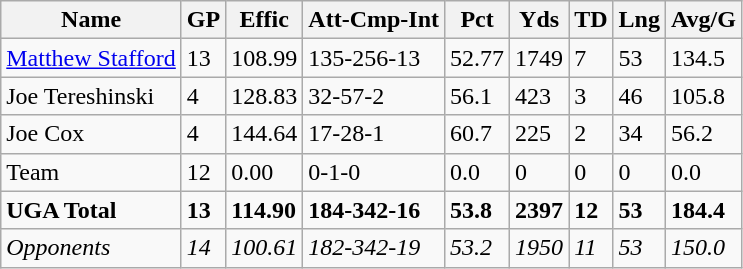<table class="wikitable" style="white-space:nowrap;">
<tr>
<th>Name</th>
<th>GP</th>
<th>Effic</th>
<th>Att-Cmp-Int</th>
<th>Pct</th>
<th>Yds</th>
<th>TD</th>
<th>Lng</th>
<th>Avg/G</th>
</tr>
<tr>
<td><a href='#'>Matthew Stafford</a></td>
<td>13</td>
<td>108.99</td>
<td>135-256-13</td>
<td>52.77</td>
<td>1749</td>
<td>7</td>
<td>53</td>
<td>134.5</td>
</tr>
<tr>
<td>Joe Tereshinski</td>
<td>4</td>
<td>128.83</td>
<td>32-57-2</td>
<td>56.1</td>
<td>423</td>
<td>3</td>
<td>46</td>
<td>105.8</td>
</tr>
<tr>
<td>Joe Cox</td>
<td>4</td>
<td>144.64</td>
<td>17-28-1</td>
<td>60.7</td>
<td>225</td>
<td>2</td>
<td>34</td>
<td>56.2</td>
</tr>
<tr>
<td>Team</td>
<td>12</td>
<td>0.00</td>
<td>0-1-0</td>
<td>0.0</td>
<td>0</td>
<td>0</td>
<td>0</td>
<td>0.0</td>
</tr>
<tr>
<td><strong>UGA Total</strong></td>
<td><strong>13</strong></td>
<td><strong>114.90</strong></td>
<td><strong>184-342-16</strong></td>
<td><strong>53.8</strong></td>
<td><strong>2397</strong></td>
<td><strong>12</strong></td>
<td><strong>53</strong></td>
<td><strong>184.4</strong></td>
</tr>
<tr>
<td><em>Opponents</em></td>
<td><em>14</em></td>
<td><em>100.61</em></td>
<td><em>182-342-19</em></td>
<td><em>53.2</em></td>
<td><em>1950</em></td>
<td><em>11</em></td>
<td><em>53</em></td>
<td><em>150.0</em></td>
</tr>
</table>
